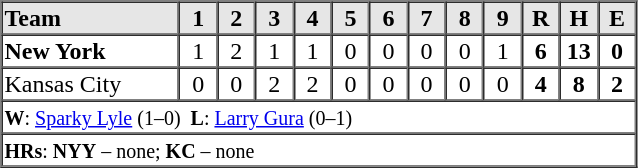<table border=1 cellspacing=0 width=425 style="margin-left:3em;">
<tr style="text-align:center; background-color:#e6e6e6;">
<th align=left width=28%>Team</th>
<th width=6%>1</th>
<th width=6%>2</th>
<th width=6%>3</th>
<th width=6%>4</th>
<th width=6%>5</th>
<th width=6%>6</th>
<th width=6%>7</th>
<th width=6%>8</th>
<th width=6%>9</th>
<th width=6%>R</th>
<th width=6%>H</th>
<th width=6%>E</th>
</tr>
<tr style="text-align:center;">
<td align=left><strong>New York</strong></td>
<td>1</td>
<td>2</td>
<td>1</td>
<td>1</td>
<td>0</td>
<td>0</td>
<td>0</td>
<td>0</td>
<td>1</td>
<td><strong>6</strong></td>
<td><strong>13</strong></td>
<td><strong>0</strong></td>
</tr>
<tr style="text-align:center;">
<td align=left>Kansas City</td>
<td>0</td>
<td>0</td>
<td>2</td>
<td>2</td>
<td>0</td>
<td>0</td>
<td>0</td>
<td>0</td>
<td>0</td>
<td><strong>4</strong></td>
<td><strong>8</strong></td>
<td><strong>2</strong></td>
</tr>
<tr style="text-align:left;">
<td colspan=13><small><strong>W</strong>: <a href='#'>Sparky Lyle</a> (1–0)  <strong>L</strong>: <a href='#'>Larry Gura</a> (0–1)  </small></td>
</tr>
<tr style="text-align:left;">
<td colspan=13><small><strong>HRs</strong>: <strong>NYY</strong> – none; <strong>KC</strong> – none</small></td>
</tr>
</table>
